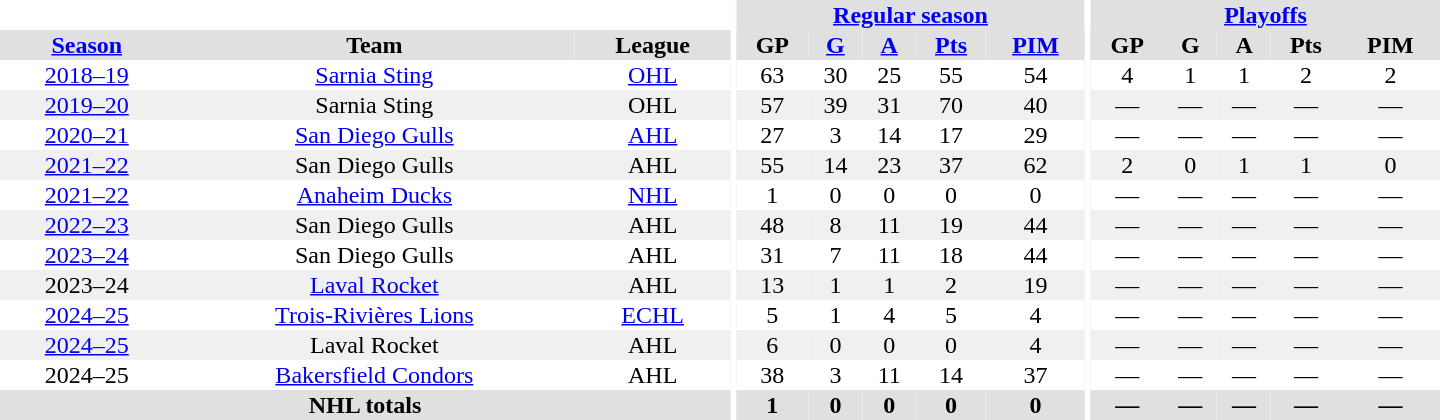<table border="0" cellpadding="1" cellspacing="0" style="text-align:center; width:60em;">
<tr bgcolor="#e0e0e0">
<th colspan="3" bgcolor="#ffffff"></th>
<th rowspan="92" bgcolor="#ffffff"></th>
<th colspan="5"><a href='#'>Regular season</a></th>
<th rowspan="92" bgcolor="#ffffff"></th>
<th colspan="5"><a href='#'>Playoffs</a></th>
</tr>
<tr bgcolor="#e0e0e0">
<th><a href='#'>Season</a></th>
<th>Team</th>
<th>League</th>
<th>GP</th>
<th><a href='#'>G</a></th>
<th><a href='#'>A</a></th>
<th><a href='#'>Pts</a></th>
<th><a href='#'>PIM</a></th>
<th>GP</th>
<th>G</th>
<th>A</th>
<th>Pts</th>
<th>PIM</th>
</tr>
<tr>
<td><a href='#'>2018–19</a></td>
<td><a href='#'>Sarnia Sting</a></td>
<td><a href='#'>OHL</a></td>
<td>63</td>
<td>30</td>
<td>25</td>
<td>55</td>
<td>54</td>
<td>4</td>
<td>1</td>
<td>1</td>
<td>2</td>
<td>2</td>
</tr>
<tr bgcolor="#f0f0f0">
<td><a href='#'>2019–20</a></td>
<td>Sarnia Sting</td>
<td>OHL</td>
<td>57</td>
<td>39</td>
<td>31</td>
<td>70</td>
<td>40</td>
<td>—</td>
<td>—</td>
<td>—</td>
<td>—</td>
<td>—</td>
</tr>
<tr>
<td><a href='#'>2020–21</a></td>
<td><a href='#'>San Diego Gulls</a></td>
<td><a href='#'>AHL</a></td>
<td>27</td>
<td>3</td>
<td>14</td>
<td>17</td>
<td>29</td>
<td>—</td>
<td>—</td>
<td>—</td>
<td>—</td>
<td>—</td>
</tr>
<tr bgcolor="#f0f0f0">
<td><a href='#'>2021–22</a></td>
<td>San Diego Gulls</td>
<td>AHL</td>
<td>55</td>
<td>14</td>
<td>23</td>
<td>37</td>
<td>62</td>
<td>2</td>
<td>0</td>
<td>1</td>
<td>1</td>
<td>0</td>
</tr>
<tr>
<td><a href='#'>2021–22</a></td>
<td><a href='#'>Anaheim Ducks</a></td>
<td><a href='#'>NHL</a></td>
<td>1</td>
<td>0</td>
<td>0</td>
<td>0</td>
<td>0</td>
<td>—</td>
<td>—</td>
<td>—</td>
<td>—</td>
<td>—</td>
</tr>
<tr bgcolor="#f0f0f0">
<td><a href='#'>2022–23</a></td>
<td>San Diego Gulls</td>
<td>AHL</td>
<td>48</td>
<td>8</td>
<td>11</td>
<td>19</td>
<td>44</td>
<td>—</td>
<td>—</td>
<td>—</td>
<td>—</td>
<td>—</td>
</tr>
<tr>
<td><a href='#'>2023–24</a></td>
<td>San Diego Gulls</td>
<td>AHL</td>
<td>31</td>
<td>7</td>
<td>11</td>
<td>18</td>
<td>44</td>
<td>—</td>
<td>—</td>
<td>—</td>
<td>—</td>
<td>—</td>
</tr>
<tr bgcolor="#f0f0f0">
<td>2023–24</td>
<td><a href='#'>Laval Rocket</a></td>
<td>AHL</td>
<td>13</td>
<td>1</td>
<td>1</td>
<td>2</td>
<td>19</td>
<td>—</td>
<td>—</td>
<td>—</td>
<td>—</td>
<td>—</td>
</tr>
<tr>
<td><a href='#'>2024–25</a></td>
<td><a href='#'>Trois-Rivières Lions</a></td>
<td><a href='#'>ECHL</a></td>
<td>5</td>
<td>1</td>
<td>4</td>
<td>5</td>
<td>4</td>
<td>—</td>
<td>—</td>
<td>—</td>
<td>—</td>
<td>—</td>
</tr>
<tr bgcolor="#f0f0f0">
<td><a href='#'>2024–25</a></td>
<td>Laval Rocket</td>
<td>AHL</td>
<td>6</td>
<td>0</td>
<td>0</td>
<td>0</td>
<td>4</td>
<td>—</td>
<td>—</td>
<td>—</td>
<td>—</td>
<td>—</td>
</tr>
<tr>
<td>2024–25</td>
<td><a href='#'>Bakersfield Condors</a></td>
<td>AHL</td>
<td>38</td>
<td>3</td>
<td>11</td>
<td>14</td>
<td>37</td>
<td>—</td>
<td>—</td>
<td>—</td>
<td>—</td>
<td>—</td>
</tr>
<tr bgcolor="#e0e0e0">
<th colspan="3">NHL totals</th>
<th>1</th>
<th>0</th>
<th>0</th>
<th>0</th>
<th>0</th>
<th>—</th>
<th>—</th>
<th>—</th>
<th>—</th>
<th>—</th>
</tr>
</table>
